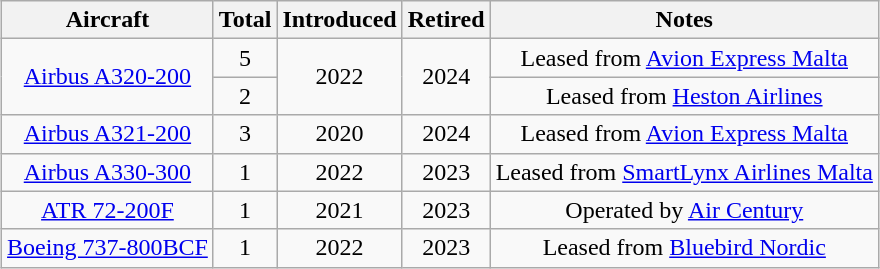<table class="wikitable" style="margin:0.5em auto; text-align:center">
<tr>
<th>Aircraft</th>
<th>Total</th>
<th>Introduced</th>
<th>Retired</th>
<th>Notes</th>
</tr>
<tr>
<td rowspan=2><a href='#'>Airbus A320-200</a></td>
<td>5</td>
<td rowspan=2>2022</td>
<td rowspan=2>2024</td>
<td>Leased from <a href='#'>Avion Express Malta</a></td>
</tr>
<tr>
<td>2</td>
<td>Leased from <a href='#'>Heston Airlines</a></td>
</tr>
<tr>
<td><a href='#'>Airbus A321-200</a></td>
<td>3</td>
<td>2020</td>
<td>2024</td>
<td>Leased from <a href='#'>Avion Express Malta</a></td>
</tr>
<tr>
<td><a href='#'>Airbus A330-300</a></td>
<td>1</td>
<td>2022</td>
<td>2023</td>
<td>Leased from <a href='#'>SmartLynx Airlines Malta</a></td>
</tr>
<tr>
<td><a href='#'>ATR 72-200F</a></td>
<td>1</td>
<td>2021</td>
<td>2023</td>
<td>Operated by <a href='#'>Air Century</a></td>
</tr>
<tr>
<td><a href='#'>Boeing 737-800BCF</a></td>
<td>1</td>
<td>2022</td>
<td>2023</td>
<td>Leased from <a href='#'>Bluebird Nordic</a></td>
</tr>
</table>
